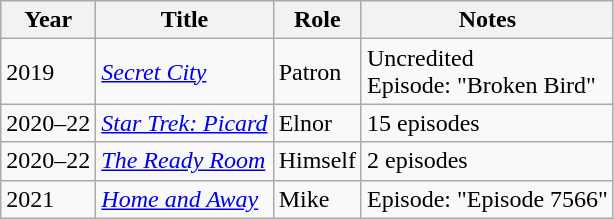<table class="wikitable sortable">
<tr>
<th>Year</th>
<th>Title</th>
<th>Role</th>
<th>Notes</th>
</tr>
<tr>
<td>2019</td>
<td><em><a href='#'>Secret City</a></em></td>
<td>Patron</td>
<td>Uncredited<br>Episode: "Broken Bird"</td>
</tr>
<tr>
<td>2020–22</td>
<td><em><a href='#'>Star Trek: Picard</a></em></td>
<td>Elnor</td>
<td>15 episodes</td>
</tr>
<tr>
<td>2020–22</td>
<td><em><a href='#'>The Ready Room</a></em></td>
<td>Himself</td>
<td>2 episodes</td>
</tr>
<tr>
<td>2021</td>
<td><em><a href='#'>Home and Away</a></em></td>
<td>Mike</td>
<td>Episode: "Episode 7566"</td>
</tr>
</table>
